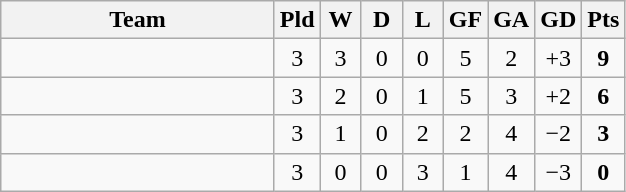<table class="wikitable" style="text-align:center;">
<tr>
<th width=175>Team</th>
<th width=20 abbr="Played">Pld</th>
<th width=20 abbr="Won">W</th>
<th width=20 abbr="Drawn">D</th>
<th width=20 abbr="Lost">L</th>
<th width=20 abbr="Goals for">GF</th>
<th width=20 abbr="Goals against">GA</th>
<th width=20 abbr="Goal difference">GD</th>
<th width=20 abbr="Points">Pts</th>
</tr>
<tr style=>
<td style="text-align:left;"></td>
<td>3</td>
<td>3</td>
<td>0</td>
<td>0</td>
<td>5</td>
<td>2</td>
<td>+3</td>
<td><strong>9</strong></td>
</tr>
<tr>
<td style="text-align:left;"></td>
<td>3</td>
<td>2</td>
<td>0</td>
<td>1</td>
<td>5</td>
<td>3</td>
<td>+2</td>
<td><strong>6</strong></td>
</tr>
<tr>
<td style="text-align:left;"></td>
<td>3</td>
<td>1</td>
<td>0</td>
<td>2</td>
<td>2</td>
<td>4</td>
<td>−2</td>
<td><strong>3</strong></td>
</tr>
<tr>
<td style="text-align:left;"></td>
<td>3</td>
<td>0</td>
<td>0</td>
<td>3</td>
<td>1</td>
<td>4</td>
<td>−3</td>
<td><strong>0</strong></td>
</tr>
</table>
